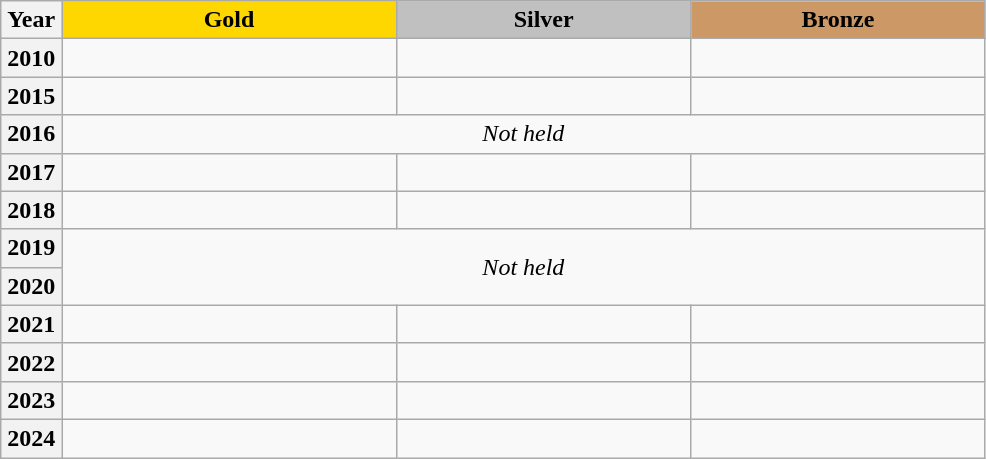<table class="wikitable"  style="font-size:100%;" border=1 cellpadding=2 cellspacing=0>
<tr>
<th width=6% align="center" colspan=1>Year</th>
<td width=33% align="center"  bgcolor="gold"><strong>Gold</strong></td>
<td width=29% align="center"  bgcolor="silver"><strong>Silver</strong></td>
<td width=29% align="center"  bgcolor="#CC9966"><strong>Bronze</strong></td>
</tr>
<tr>
<th>2010</th>
<td></td>
<td></td>
<td></td>
</tr>
<tr>
<th>2015</th>
<td></td>
<td></td>
<td></td>
</tr>
<tr>
<th>2016</th>
<td align=center colspan=3><em>Not held</em></td>
</tr>
<tr>
<th>2017</th>
<td></td>
<td></td>
<td></td>
</tr>
<tr>
<th>2018</th>
<td></td>
<td></td>
<td></td>
</tr>
<tr>
<th>2019</th>
<td align=center rowspan=2 colspan=3><em>Not held</em></td>
</tr>
<tr>
<th>2020</th>
</tr>
<tr>
<th>2021</th>
<td></td>
<td></td>
<td></td>
</tr>
<tr>
<th>2022</th>
<td></td>
<td></td>
<td></td>
</tr>
<tr>
<th>2023</th>
<td></td>
<td></td>
<td></td>
</tr>
<tr>
<th>2024</th>
<td></td>
<td></td>
<td></td>
</tr>
</table>
